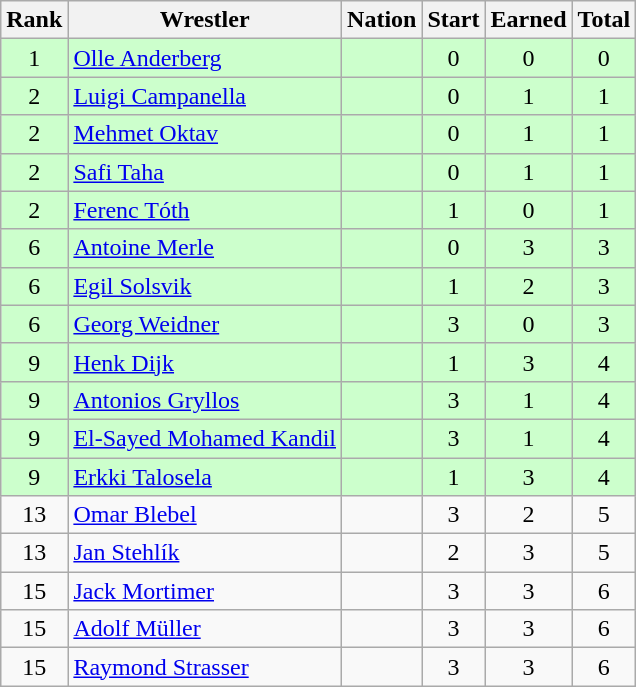<table class="wikitable sortable" style="text-align:center;">
<tr>
<th>Rank</th>
<th>Wrestler</th>
<th>Nation</th>
<th>Start</th>
<th>Earned</th>
<th>Total</th>
</tr>
<tr style="background:#cfc;">
<td>1</td>
<td align=left><a href='#'>Olle Anderberg</a></td>
<td align=left></td>
<td>0</td>
<td>0</td>
<td>0</td>
</tr>
<tr style="background:#cfc;">
<td>2</td>
<td align=left><a href='#'>Luigi Campanella</a></td>
<td align=left></td>
<td>0</td>
<td>1</td>
<td>1</td>
</tr>
<tr style="background:#cfc;">
<td>2</td>
<td align=left><a href='#'>Mehmet Oktav</a></td>
<td align=left></td>
<td>0</td>
<td>1</td>
<td>1</td>
</tr>
<tr style="background:#cfc;">
<td>2</td>
<td align=left><a href='#'>Safi Taha</a></td>
<td align=left></td>
<td>0</td>
<td>1</td>
<td>1</td>
</tr>
<tr style="background:#cfc;">
<td>2</td>
<td align=left><a href='#'>Ferenc Tóth</a></td>
<td align=left></td>
<td>1</td>
<td>0</td>
<td>1</td>
</tr>
<tr style="background:#cfc;">
<td>6</td>
<td align=left><a href='#'>Antoine Merle</a></td>
<td align=left></td>
<td>0</td>
<td>3</td>
<td>3</td>
</tr>
<tr style="background:#cfc;">
<td>6</td>
<td align=left><a href='#'>Egil Solsvik</a></td>
<td align=left></td>
<td>1</td>
<td>2</td>
<td>3</td>
</tr>
<tr style="background:#cfc;">
<td>6</td>
<td align=left><a href='#'>Georg Weidner</a></td>
<td align=left></td>
<td>3</td>
<td>0</td>
<td>3</td>
</tr>
<tr style="background:#cfc;">
<td>9</td>
<td align=left><a href='#'>Henk Dijk</a></td>
<td align=left></td>
<td>1</td>
<td>3</td>
<td>4</td>
</tr>
<tr style="background:#cfc;">
<td>9</td>
<td align=left><a href='#'>Antonios Gryllos</a></td>
<td align=left></td>
<td>3</td>
<td>1</td>
<td>4</td>
</tr>
<tr style="background:#cfc;">
<td>9</td>
<td align=left><a href='#'>El-Sayed Mohamed Kandil</a></td>
<td align=left></td>
<td>3</td>
<td>1</td>
<td>4</td>
</tr>
<tr style="background:#cfc;">
<td>9</td>
<td align=left><a href='#'>Erkki Talosela</a></td>
<td align=left></td>
<td>1</td>
<td>3</td>
<td>4</td>
</tr>
<tr>
<td>13</td>
<td align=left><a href='#'>Omar Blebel</a></td>
<td align=left></td>
<td>3</td>
<td>2</td>
<td>5</td>
</tr>
<tr>
<td>13</td>
<td align=left><a href='#'>Jan Stehlík</a></td>
<td align=left></td>
<td>2</td>
<td>3</td>
<td>5</td>
</tr>
<tr>
<td>15</td>
<td align=left><a href='#'>Jack Mortimer</a></td>
<td align=left></td>
<td>3</td>
<td>3</td>
<td>6</td>
</tr>
<tr>
<td>15</td>
<td align=left><a href='#'>Adolf Müller</a></td>
<td align=left></td>
<td>3</td>
<td>3</td>
<td>6</td>
</tr>
<tr>
<td>15</td>
<td align=left><a href='#'>Raymond Strasser</a></td>
<td align=left></td>
<td>3</td>
<td>3</td>
<td>6</td>
</tr>
</table>
